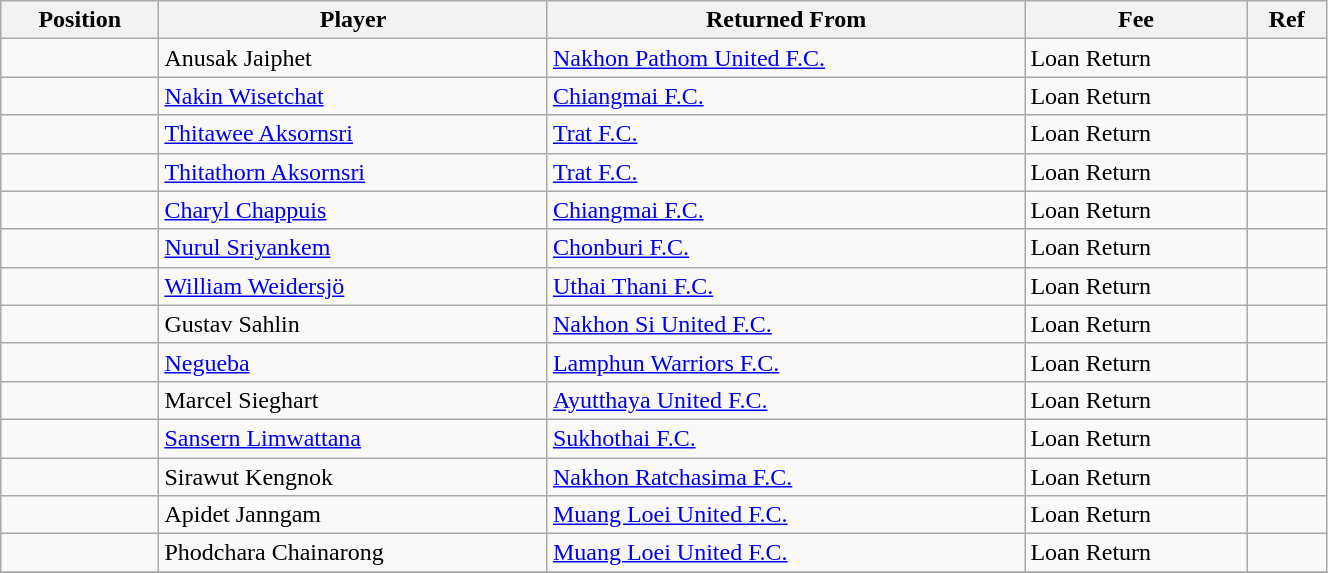<table class="wikitable sortable" style="width:70%; text-align:center; font-size:100%; text-align:left;">
<tr>
<th><strong>Position</strong></th>
<th><strong>Player</strong></th>
<th><strong>Returned From</strong></th>
<th><strong>Fee</strong></th>
<th><strong>Ref</strong></th>
</tr>
<tr>
<td></td>
<td> Anusak Jaiphet</td>
<td> <a href='#'>Nakhon Pathom United F.C.</a></td>
<td>Loan Return</td>
<td></td>
</tr>
<tr>
<td></td>
<td> <a href='#'>Nakin Wisetchat</a></td>
<td> <a href='#'>Chiangmai F.C.</a></td>
<td>Loan Return</td>
<td></td>
</tr>
<tr>
<td></td>
<td> <a href='#'>Thitawee Aksornsri</a></td>
<td> <a href='#'>Trat F.C.</a></td>
<td>Loan Return</td>
<td></td>
</tr>
<tr>
<td></td>
<td> <a href='#'>Thitathorn Aksornsri</a></td>
<td> <a href='#'>Trat F.C.</a></td>
<td>Loan Return</td>
<td></td>
</tr>
<tr>
<td></td>
<td> <a href='#'>Charyl Chappuis</a></td>
<td> <a href='#'>Chiangmai F.C.</a></td>
<td>Loan Return</td>
<td></td>
</tr>
<tr>
<td></td>
<td> <a href='#'>Nurul Sriyankem</a></td>
<td> <a href='#'>Chonburi F.C.</a></td>
<td>Loan Return</td>
<td></td>
</tr>
<tr>
<td></td>
<td> <a href='#'>William Weidersjö</a></td>
<td> <a href='#'>Uthai Thani F.C.</a></td>
<td>Loan Return</td>
<td></td>
</tr>
<tr>
<td></td>
<td> Gustav Sahlin</td>
<td> <a href='#'>Nakhon Si United F.C.</a></td>
<td>Loan Return</td>
<td></td>
</tr>
<tr>
<td></td>
<td> <a href='#'>Negueba</a></td>
<td> <a href='#'>Lamphun Warriors F.C.</a></td>
<td>Loan Return</td>
<td></td>
</tr>
<tr>
<td></td>
<td> Marcel Sieghart</td>
<td> <a href='#'>Ayutthaya United F.C.</a></td>
<td>Loan Return</td>
<td></td>
</tr>
<tr>
<td></td>
<td> <a href='#'>Sansern Limwattana</a></td>
<td> <a href='#'>Sukhothai F.C.</a></td>
<td>Loan Return</td>
<td></td>
</tr>
<tr>
<td></td>
<td> Sirawut Kengnok</td>
<td> <a href='#'>Nakhon Ratchasima F.C.</a></td>
<td>Loan Return</td>
<td></td>
</tr>
<tr>
<td></td>
<td> Apidet Janngam</td>
<td> <a href='#'>Muang Loei United F.C.</a></td>
<td>Loan Return</td>
<td></td>
</tr>
<tr>
<td></td>
<td> Phodchara Chainarong</td>
<td> <a href='#'>Muang Loei United F.C.</a></td>
<td>Loan Return</td>
<td></td>
</tr>
<tr>
</tr>
</table>
